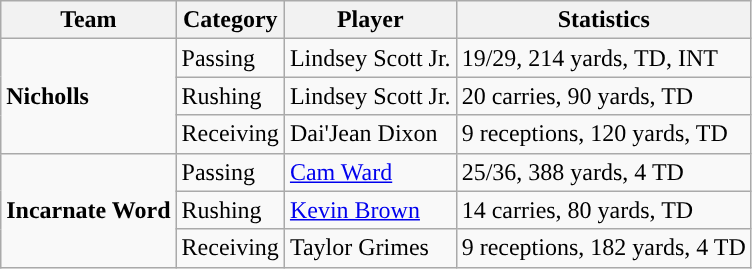<table class="wikitable" style="float: left;">
<tr>
<th>Team</th>
<th>Category</th>
<th>Player</th>
<th>Statistics</th>
</tr>
<tr>
<td rowspan=3><strong>Nicholls</strong></td>
<td>Passing</td>
<td>Lindsey Scott Jr.</td>
<td>19/29, 214 yards, TD, INT</td>
</tr>
<tr>
<td>Rushing</td>
<td>Lindsey Scott Jr.</td>
<td>20 carries, 90 yards, TD</td>
</tr>
<tr>
<td>Receiving</td>
<td>Dai'Jean Dixon</td>
<td>9 receptions, 120 yards, TD</td>
</tr>
<tr>
<td rowspan=3><strong>Incarnate Word</strong></td>
<td>Passing</td>
<td><a href='#'>Cam Ward</a></td>
<td>25/36, 388 yards, 4 TD</td>
</tr>
<tr>
<td>Rushing</td>
<td><a href='#'>Kevin Brown</a></td>
<td>14 carries, 80 yards, TD</td>
</tr>
<tr>
<td>Receiving</td>
<td>Taylor Grimes</td>
<td>9 receptions, 182 yards, 4 TD</td>
</tr>
</table>
